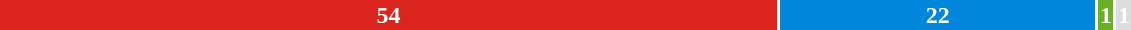<table style="width:60%; text-align:center;">
<tr style="color:white;">
<td style="background:#DC241f; width:69.2%;"><strong>54</strong></td>
<td style="background:#0087DC; width28.2%;"><strong>22</strong></td>
<td style="background:#6AB023; width:1.28%;"><strong>1</strong></td>
<td style="background:#DDDDDD; width:1.28%;"><strong>1</strong></td>
</tr>
<tr>
<td><span></span></td>
<td><span></span></td>
<td><span></span></td>
<td><span></span></td>
</tr>
</table>
